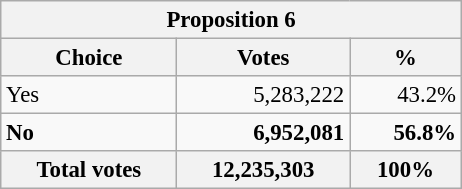<table class="wikitable" style=" font-size: 95%">
<tr>
<th colspan=3 width=300>Proposition 6</th>
</tr>
<tr>
<th>Choice</th>
<th>Votes</th>
<th>%</th>
</tr>
<tr>
<td> Yes</td>
<td align=right>5,283,222</td>
<td align=right>43.2%</td>
</tr>
<tr>
<td><strong> No</strong></td>
<td align=right><strong>6,952,081</strong></td>
<td align=right><strong>56.8%</strong></td>
</tr>
<tr>
<th>Total votes</th>
<th align=right>12,235,303</th>
<th align=right>100%</th>
</tr>
</table>
